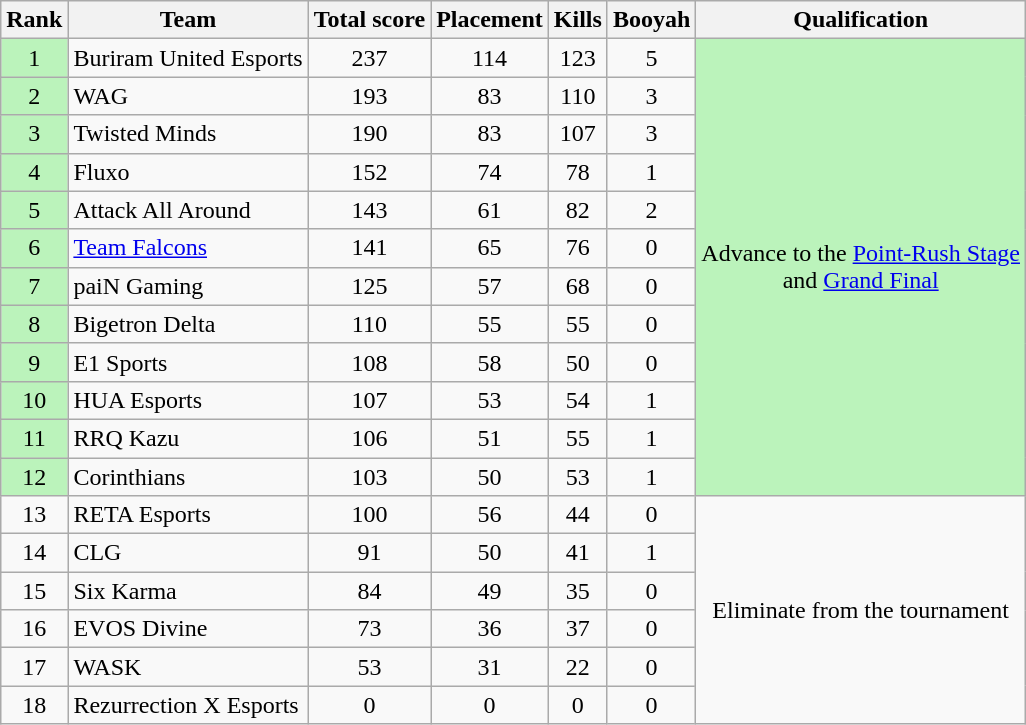<table class="wikitable" style="text-align:center">
<tr>
<th>Rank</th>
<th>Team</th>
<th>Total score</th>
<th>Placement</th>
<th>Kills</th>
<th>Booyah</th>
<th>Qualification</th>
</tr>
<tr>
<td style="background:#BBF3BB">1</td>
<td align=left> Buriram United Esports</td>
<td>237</td>
<td>114</td>
<td>123</td>
<td>5</td>
<td rowspan="12" style="background:#BBF3BB">Advance to the <a href='#'>Point-Rush Stage</a> <br> and <a href='#'>Grand Final</a></td>
</tr>
<tr>
<td style="background:#BBF3BB">2</td>
<td align=left> WAG</td>
<td>193</td>
<td>83</td>
<td>110</td>
<td>3</td>
</tr>
<tr>
<td style="background:#BBF3BB">3</td>
<td align=left> Twisted Minds</td>
<td>190</td>
<td>83</td>
<td>107</td>
<td>3</td>
</tr>
<tr>
<td style="background:#BBF3BB">4</td>
<td align=left nowarp> Fluxo</td>
<td>152</td>
<td>74</td>
<td>78</td>
<td>1</td>
</tr>
<tr>
<td style="background:#BBF3BB">5</td>
<td align=left> Attack All Around</td>
<td>143</td>
<td>61</td>
<td>82</td>
<td>2</td>
</tr>
<tr>
<td style="background:#BBF3BB">6</td>
<td align=left> <a href='#'>Team Falcons</a></td>
<td>141</td>
<td>65</td>
<td>76</td>
<td>0</td>
</tr>
<tr>
<td style="background:#BBF3BB">7</td>
<td align=left> paiN Gaming</td>
<td>125</td>
<td>57</td>
<td>68</td>
<td>0</td>
</tr>
<tr>
<td style="background:#BBF3BB">8</td>
<td align=left> Bigetron Delta</td>
<td>110</td>
<td>55</td>
<td>55</td>
<td>0</td>
</tr>
<tr>
<td style="background:#BBF3BB">9</td>
<td align=left> E1 Sports</td>
<td>108</td>
<td>58</td>
<td>50</td>
<td>0</td>
</tr>
<tr>
<td style="background:#BBF3BB">10</td>
<td align=left> HUA Esports</td>
<td>107</td>
<td>53</td>
<td>54</td>
<td>1</td>
</tr>
<tr>
<td style="background:#BBF3BB">11</td>
<td align=left> RRQ Kazu</td>
<td>106</td>
<td>51</td>
<td>55</td>
<td>1</td>
</tr>
<tr>
<td style="background:#BBF3BB">12</td>
<td align=left> Corinthians</td>
<td>103</td>
<td>50</td>
<td>53</td>
<td>1</td>
</tr>
<tr>
<td>13</td>
<td align=left> RETA Esports</td>
<td>100</td>
<td>56</td>
<td>44</td>
<td>0</td>
<td rowspan="6">Eliminate from the tournament</td>
</tr>
<tr>
<td>14</td>
<td align=left> CLG</td>
<td>91</td>
<td>50</td>
<td>41</td>
<td>1</td>
</tr>
<tr>
<td>15</td>
<td align=left> Six Karma</td>
<td>84</td>
<td>49</td>
<td>35</td>
<td>0</td>
</tr>
<tr>
<td>16</td>
<td align=left> EVOS Divine</td>
<td>73</td>
<td>36</td>
<td>37</td>
<td>0</td>
</tr>
<tr>
<td>17</td>
<td align=left> WASK</td>
<td>53</td>
<td>31</td>
<td>22</td>
<td>0</td>
</tr>
<tr>
<td>18</td>
<td align=left> Rezurrection X Esports</td>
<td>0</td>
<td>0</td>
<td>0</td>
<td>0</td>
</tr>
</table>
